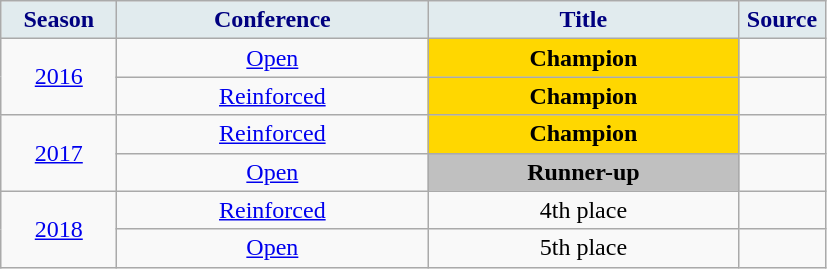<table class="wikitable">
<tr>
<th width=70px style="background:#E1EBEE; color:navy; text-align: center"><strong>Season</strong></th>
<th width=200px style="background:#E1EBEE; color:navy">Conference</th>
<th width=200px style="background:#E1EBEE; color:navy">Title</th>
<th width=50px style="background:#E1EBEE; color:navy">Source</th>
</tr>
<tr align=center>
<td rowspan=2><a href='#'>2016</a><br></td>
<td><a href='#'>Open</a></td>
<td style="background:gold;"><strong>Champion</strong></td>
<td></td>
</tr>
<tr align=center>
<td><a href='#'>Reinforced</a></td>
<td style="background:gold;"><strong>Champion</strong></td>
<td></td>
</tr>
<tr align=center>
<td rowspan=2><a href='#'>2017</a></td>
<td><a href='#'>Reinforced</a></td>
<td style="background:gold;"><strong>Champion</strong></td>
<td></td>
</tr>
<tr align=center>
<td><a href='#'>Open</a></td>
<td style="background:silver"><strong>Runner-up</strong></td>
<td></td>
</tr>
<tr align=center>
<td rowspan=2><a href='#'>2018</a></td>
<td><a href='#'>Reinforced</a></td>
<td>4th place</td>
<td></td>
</tr>
<tr align=center>
<td><a href='#'>Open</a></td>
<td>5th place</td>
<td></td>
</tr>
</table>
